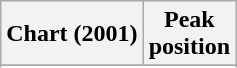<table class="wikitable sortable plainrowheaders">
<tr>
<th scope="col">Chart (2001)</th>
<th scope="col">Peak<br>position</th>
</tr>
<tr>
</tr>
<tr>
</tr>
</table>
